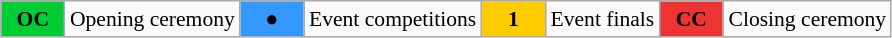<table class="wikitable" style="margin:0.5em auto; font-size:90%;position:relative;">
<tr>
<td style="width:2.5em; background:#00cc33; text-align:center"><strong>OC</strong></td>
<td>Opening ceremony</td>
<td style="width:2.5em; background:#3399ff; text-align:center">●</td>
<td>Event competitions</td>
<td style="width:2.5em; background:#ffcc00; text-align:center"><strong>1</strong></td>
<td>Event finals</td>
<td style="width:2.5em; background:#ee3333; text-align:center"><strong>CC</strong></td>
<td>Closing ceremony</td>
</tr>
</table>
